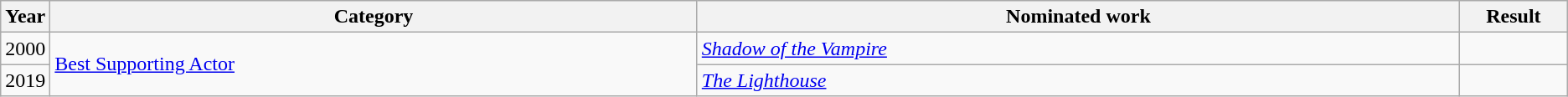<table class=wikitable>
<tr>
<th scope="col" style="width:1em;">Year</th>
<th scope="col" style="width:33em;">Category</th>
<th scope="col" style="width:39em;">Nominated work</th>
<th scope="col" style="width:5em;">Result</th>
</tr>
<tr>
<td>2000</td>
<td rowspan="2"><a href='#'>Best Supporting Actor</a></td>
<td><em><a href='#'>Shadow of the Vampire</a></em></td>
<td></td>
</tr>
<tr>
<td>2019</td>
<td><em><a href='#'>The Lighthouse</a></em></td>
<td></td>
</tr>
</table>
